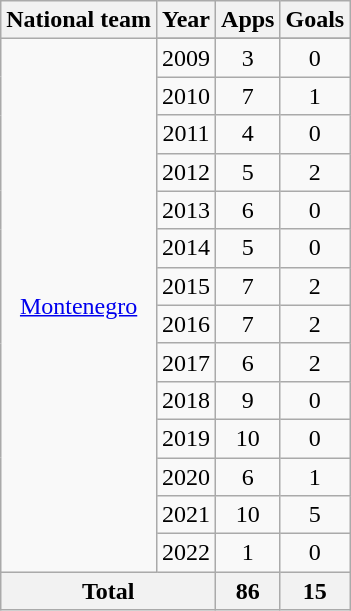<table class="wikitable" style="text-align:center">
<tr>
<th>National team</th>
<th>Year</th>
<th>Apps</th>
<th>Goals</th>
</tr>
<tr>
<td rowspan=15><a href='#'>Montenegro</a></td>
</tr>
<tr>
<td>2009</td>
<td>3</td>
<td>0</td>
</tr>
<tr>
<td>2010</td>
<td>7</td>
<td>1</td>
</tr>
<tr>
<td>2011</td>
<td>4</td>
<td>0</td>
</tr>
<tr>
<td>2012</td>
<td>5</td>
<td>2</td>
</tr>
<tr>
<td>2013</td>
<td>6</td>
<td>0</td>
</tr>
<tr>
<td>2014</td>
<td>5</td>
<td>0</td>
</tr>
<tr>
<td>2015</td>
<td>7</td>
<td>2</td>
</tr>
<tr>
<td>2016</td>
<td>7</td>
<td>2</td>
</tr>
<tr>
<td>2017</td>
<td>6</td>
<td>2</td>
</tr>
<tr>
<td>2018</td>
<td>9</td>
<td>0</td>
</tr>
<tr>
<td>2019</td>
<td>10</td>
<td>0</td>
</tr>
<tr>
<td>2020</td>
<td>6</td>
<td>1</td>
</tr>
<tr>
<td>2021</td>
<td>10</td>
<td>5</td>
</tr>
<tr>
<td>2022</td>
<td>1</td>
<td>0</td>
</tr>
<tr>
<th colspan=2>Total</th>
<th>86</th>
<th>15</th>
</tr>
</table>
